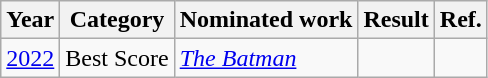<table class="wikitable">
<tr>
<th>Year</th>
<th>Category</th>
<th>Nominated work</th>
<th>Result</th>
<th>Ref.</th>
</tr>
<tr>
<td><a href='#'>2022</a></td>
<td>Best Score</td>
<td><em><a href='#'>The Batman</a></em></td>
<td></td>
<td align="center"></td>
</tr>
</table>
